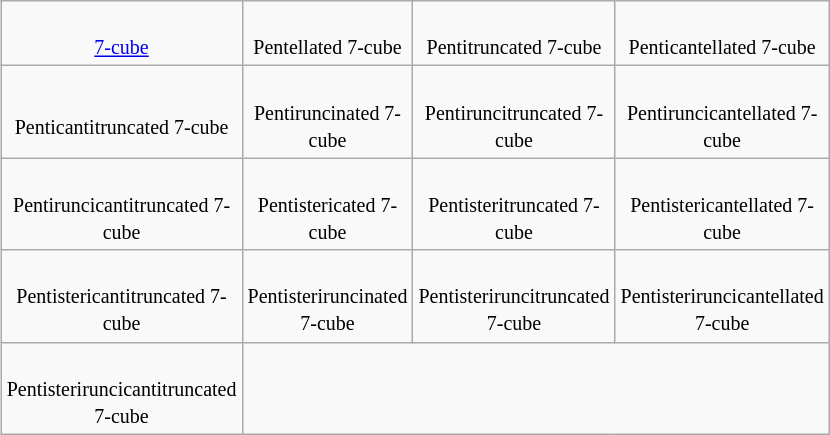<table class=wikitable style="float:right; margin-left:8px; width:480px">
<tr style="text-align:center;">
<td><br><small><a href='#'>7-cube</a></small><br></td>
<td><br><small>Pentellated 7-cube</small><br></td>
<td><br><small>Pentitruncated 7-cube</small><br></td>
<td><br><small>Penticantellated 7-cube</small><br></td>
</tr>
<tr style="text-align:center;">
<td><br><small>Penticantitruncated 7-cube</small><br></td>
<td><br><small>Pentiruncinated 7-cube</small><br></td>
<td><br><small>Pentiruncitruncated 7-cube</small><br></td>
<td><br><small>Pentiruncicantellated 7-cube</small><br></td>
</tr>
<tr style="text-align:center;">
<td><br><small>Pentiruncicantitruncated 7-cube</small><br></td>
<td><br><small>Pentistericated 7-cube</small><br></td>
<td><br><small>Pentisteritruncated 7-cube</small><br></td>
<td><br><small>Pentistericantellated 7-cube</small><br></td>
</tr>
<tr style="text-align:center;">
<td><br><small>Pentistericantitruncated 7-cube</small><br></td>
<td><br><small>Pentisteriruncinated 7-cube</small><br></td>
<td><br><small>Pentisteriruncitruncated 7-cube</small><br></td>
<td><br><small>Pentisteriruncicantellated 7-cube</small><br></td>
</tr>
<tr style="text-align:center;">
<td><br><small>Pentisteriruncicantitruncated 7-cube</small><br></td>
</tr>
</table>
